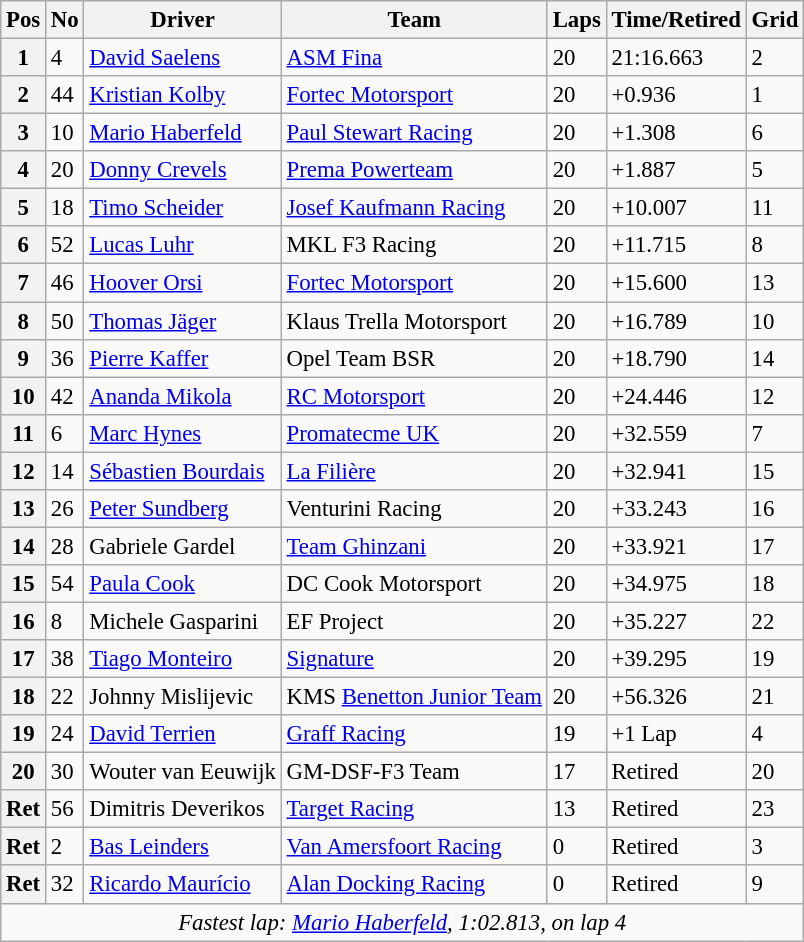<table class="wikitable" style="font-size: 95%;">
<tr>
<th>Pos</th>
<th>No</th>
<th>Driver</th>
<th>Team</th>
<th>Laps</th>
<th>Time/Retired</th>
<th>Grid</th>
</tr>
<tr>
<th>1</th>
<td>4</td>
<td> <a href='#'>David Saelens</a></td>
<td><a href='#'>ASM Fina</a></td>
<td>20</td>
<td>21:16.663</td>
<td>2</td>
</tr>
<tr>
<th>2</th>
<td>44</td>
<td> <a href='#'>Kristian Kolby</a></td>
<td><a href='#'>Fortec Motorsport</a></td>
<td>20</td>
<td>+0.936</td>
<td>1</td>
</tr>
<tr>
<th>3</th>
<td>10</td>
<td> <a href='#'>Mario Haberfeld</a></td>
<td><a href='#'>Paul Stewart Racing</a></td>
<td>20</td>
<td>+1.308</td>
<td>6</td>
</tr>
<tr>
<th>4</th>
<td>20</td>
<td> <a href='#'>Donny Crevels</a></td>
<td><a href='#'>Prema Powerteam</a></td>
<td>20</td>
<td>+1.887</td>
<td>5</td>
</tr>
<tr>
<th>5</th>
<td>18</td>
<td> <a href='#'>Timo Scheider</a></td>
<td><a href='#'>Josef Kaufmann Racing</a></td>
<td>20</td>
<td>+10.007</td>
<td>11</td>
</tr>
<tr>
<th>6</th>
<td>52</td>
<td> <a href='#'>Lucas Luhr</a></td>
<td>MKL F3 Racing</td>
<td>20</td>
<td>+11.715</td>
<td>8</td>
</tr>
<tr>
<th>7</th>
<td>46</td>
<td> <a href='#'>Hoover Orsi</a></td>
<td><a href='#'>Fortec Motorsport</a></td>
<td>20</td>
<td>+15.600</td>
<td>13</td>
</tr>
<tr>
<th>8</th>
<td>50</td>
<td> <a href='#'>Thomas Jäger</a></td>
<td>Klaus Trella Motorsport</td>
<td>20</td>
<td>+16.789</td>
<td>10</td>
</tr>
<tr>
<th>9</th>
<td>36</td>
<td> <a href='#'>Pierre Kaffer</a></td>
<td>Opel Team BSR</td>
<td>20</td>
<td>+18.790</td>
<td>14</td>
</tr>
<tr>
<th>10</th>
<td>42</td>
<td> <a href='#'>Ananda Mikola</a></td>
<td><a href='#'>RC Motorsport</a></td>
<td>20</td>
<td>+24.446</td>
<td>12</td>
</tr>
<tr>
<th>11</th>
<td>6</td>
<td> <a href='#'>Marc Hynes</a></td>
<td><a href='#'>Promatecme UK</a></td>
<td>20</td>
<td>+32.559</td>
<td>7</td>
</tr>
<tr>
<th>12</th>
<td>14</td>
<td> <a href='#'>Sébastien Bourdais</a></td>
<td><a href='#'>La Filière</a></td>
<td>20</td>
<td>+32.941</td>
<td>15</td>
</tr>
<tr>
<th>13</th>
<td>26</td>
<td> <a href='#'>Peter Sundberg</a></td>
<td>Venturini Racing</td>
<td>20</td>
<td>+33.243</td>
<td>16</td>
</tr>
<tr>
<th>14</th>
<td>28</td>
<td> Gabriele Gardel</td>
<td><a href='#'>Team Ghinzani</a></td>
<td>20</td>
<td>+33.921</td>
<td>17</td>
</tr>
<tr>
<th>15</th>
<td>54</td>
<td> <a href='#'>Paula Cook</a></td>
<td>DC Cook Motorsport</td>
<td>20</td>
<td>+34.975</td>
<td>18</td>
</tr>
<tr>
<th>16</th>
<td>8</td>
<td> Michele Gasparini</td>
<td>EF Project</td>
<td>20</td>
<td>+35.227</td>
<td>22</td>
</tr>
<tr>
<th>17</th>
<td>38</td>
<td> <a href='#'>Tiago Monteiro</a></td>
<td><a href='#'>Signature</a></td>
<td>20</td>
<td>+39.295</td>
<td>19</td>
</tr>
<tr>
<th>18</th>
<td>22</td>
<td> Johnny Mislijevic</td>
<td>KMS <a href='#'>Benetton Junior Team</a></td>
<td>20</td>
<td>+56.326</td>
<td>21</td>
</tr>
<tr>
<th>19</th>
<td>24</td>
<td> <a href='#'>David Terrien</a></td>
<td><a href='#'>Graff Racing</a></td>
<td>19</td>
<td>+1 Lap</td>
<td>4</td>
</tr>
<tr>
<th>20</th>
<td>30</td>
<td> Wouter van Eeuwijk</td>
<td>GM-DSF-F3 Team</td>
<td>17</td>
<td>Retired</td>
<td>20</td>
</tr>
<tr>
<th>Ret</th>
<td>56</td>
<td> Dimitris Deverikos</td>
<td><a href='#'>Target Racing</a></td>
<td>13</td>
<td>Retired</td>
<td>23</td>
</tr>
<tr>
<th>Ret</th>
<td>2</td>
<td> <a href='#'>Bas Leinders</a></td>
<td><a href='#'>Van Amersfoort Racing</a></td>
<td>0</td>
<td>Retired</td>
<td>3</td>
</tr>
<tr>
<th>Ret</th>
<td>32</td>
<td> <a href='#'>Ricardo Maurício</a></td>
<td><a href='#'>Alan Docking Racing</a></td>
<td>0</td>
<td>Retired</td>
<td>9</td>
</tr>
<tr>
<td colspan=7 align=center><em>Fastest lap: <a href='#'>Mario Haberfeld</a>, 1:02.813,  on lap 4</em></td>
</tr>
</table>
